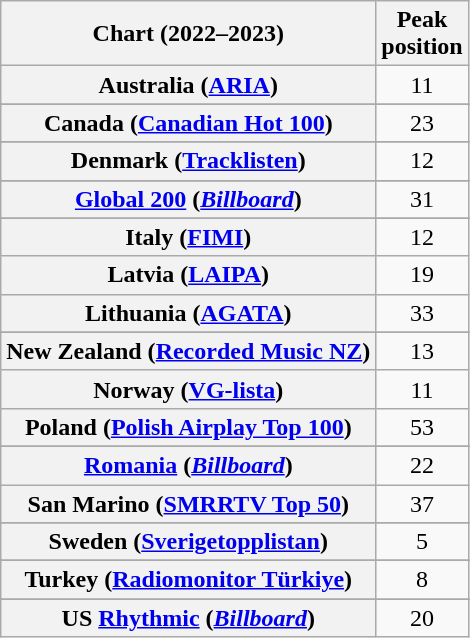<table class="wikitable sortable plainrowheaders" style="text-align:center">
<tr>
<th scope="col">Chart (2022–2023)</th>
<th scope="col">Peak<br>position</th>
</tr>
<tr>
<th scope="row">Australia (<a href='#'>ARIA</a>)</th>
<td>11</td>
</tr>
<tr>
</tr>
<tr>
</tr>
<tr>
</tr>
<tr>
<th scope="row">Canada (<a href='#'>Canadian Hot 100</a>)</th>
<td>23</td>
</tr>
<tr>
</tr>
<tr>
<th scope="row">Denmark (<a href='#'>Tracklisten</a>)</th>
<td>12</td>
</tr>
<tr>
</tr>
<tr>
</tr>
<tr>
</tr>
<tr>
<th scope="row"><a href='#'>Global 200</a> (<em><a href='#'>Billboard</a></em>)</th>
<td>31</td>
</tr>
<tr>
</tr>
<tr>
</tr>
<tr>
</tr>
<tr>
<th scope="row">Italy (<a href='#'>FIMI</a>)</th>
<td>12</td>
</tr>
<tr>
<th scope="row">Latvia (<a href='#'>LAIPA</a>)</th>
<td>19</td>
</tr>
<tr>
<th scope="row">Lithuania (<a href='#'>AGATA</a>)</th>
<td>33</td>
</tr>
<tr>
</tr>
<tr>
<th scope="row">New Zealand (<a href='#'>Recorded Music NZ</a>)</th>
<td>13</td>
</tr>
<tr>
<th scope="row">Norway (<a href='#'>VG-lista</a>)</th>
<td>11</td>
</tr>
<tr>
<th scope="row">Poland (<a href='#'>Polish Airplay Top 100</a>)</th>
<td>53</td>
</tr>
<tr>
</tr>
<tr>
<th scope="row"><a href='#'>Romania</a> (<em><a href='#'>Billboard</a></em>)</th>
<td>22</td>
</tr>
<tr>
<th scope="row">San Marino (<a href='#'>SMRRTV Top 50</a>)</th>
<td>37</td>
</tr>
<tr>
</tr>
<tr>
</tr>
<tr>
</tr>
<tr>
<th scope="row">Sweden (<a href='#'>Sverigetopplistan</a>)</th>
<td>5</td>
</tr>
<tr>
</tr>
<tr>
<th scope="row">Turkey (<a href='#'>Radiomonitor Türkiye</a>)</th>
<td>8</td>
</tr>
<tr>
</tr>
<tr>
</tr>
<tr>
</tr>
<tr>
<th scope="row">US <a href='#'>Rhythmic</a> (<em><a href='#'>Billboard</a></em>)</th>
<td>20</td>
</tr>
</table>
